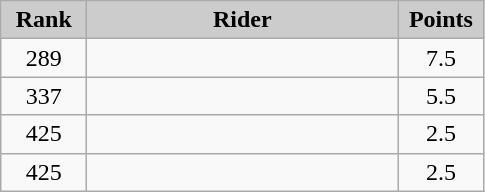<table class="wikitable alternance" style="text-align:center;">
<tr>
<th scope="col" style="background-color:#CCCCCC; width:50px;">Rank</th>
<th scope="col" style="background-color:#CCCCCC; width:200px;">Rider</th>
<th scope="col" style="background-color:#CCCCCC; width:50px;">Points</th>
</tr>
<tr>
<td>289</td>
<td align=left></td>
<td>7.5</td>
</tr>
<tr>
<td>337</td>
<td align=left></td>
<td>5.5</td>
</tr>
<tr>
<td>425</td>
<td align=left></td>
<td>2.5</td>
</tr>
<tr>
<td>425</td>
<td align=left></td>
<td>2.5</td>
</tr>
</table>
